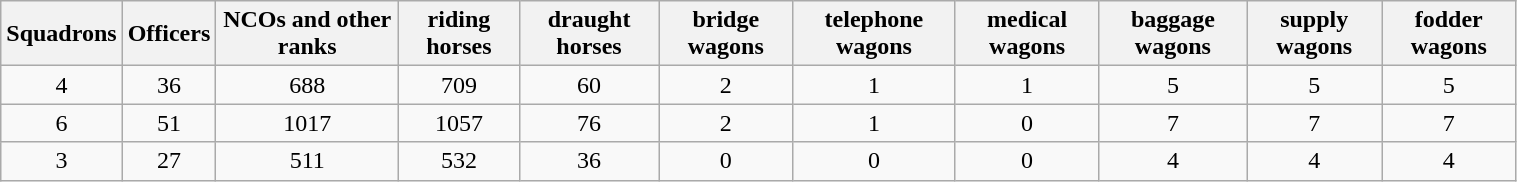<table class="wikitable" style="text-align: center; width:80%">
<tr>
<th>Squadrons</th>
<th>Officers</th>
<th>NCOs and other ranks</th>
<th>riding horses</th>
<th>draught horses</th>
<th>bridge wagons</th>
<th>telephone wagons</th>
<th>medical wagons</th>
<th>baggage wagons</th>
<th>supply wagons</th>
<th>fodder wagons</th>
</tr>
<tr>
<td>4</td>
<td>36</td>
<td>688</td>
<td>709</td>
<td>60</td>
<td>2</td>
<td>1</td>
<td>1</td>
<td>5</td>
<td>5</td>
<td>5</td>
</tr>
<tr>
<td>6</td>
<td>51</td>
<td>1017</td>
<td>1057</td>
<td>76</td>
<td>2</td>
<td>1</td>
<td>0</td>
<td>7</td>
<td>7</td>
<td>7</td>
</tr>
<tr>
<td>3</td>
<td>27</td>
<td>511</td>
<td>532</td>
<td>36</td>
<td>0</td>
<td>0</td>
<td>0</td>
<td>4</td>
<td>4</td>
<td>4</td>
</tr>
</table>
